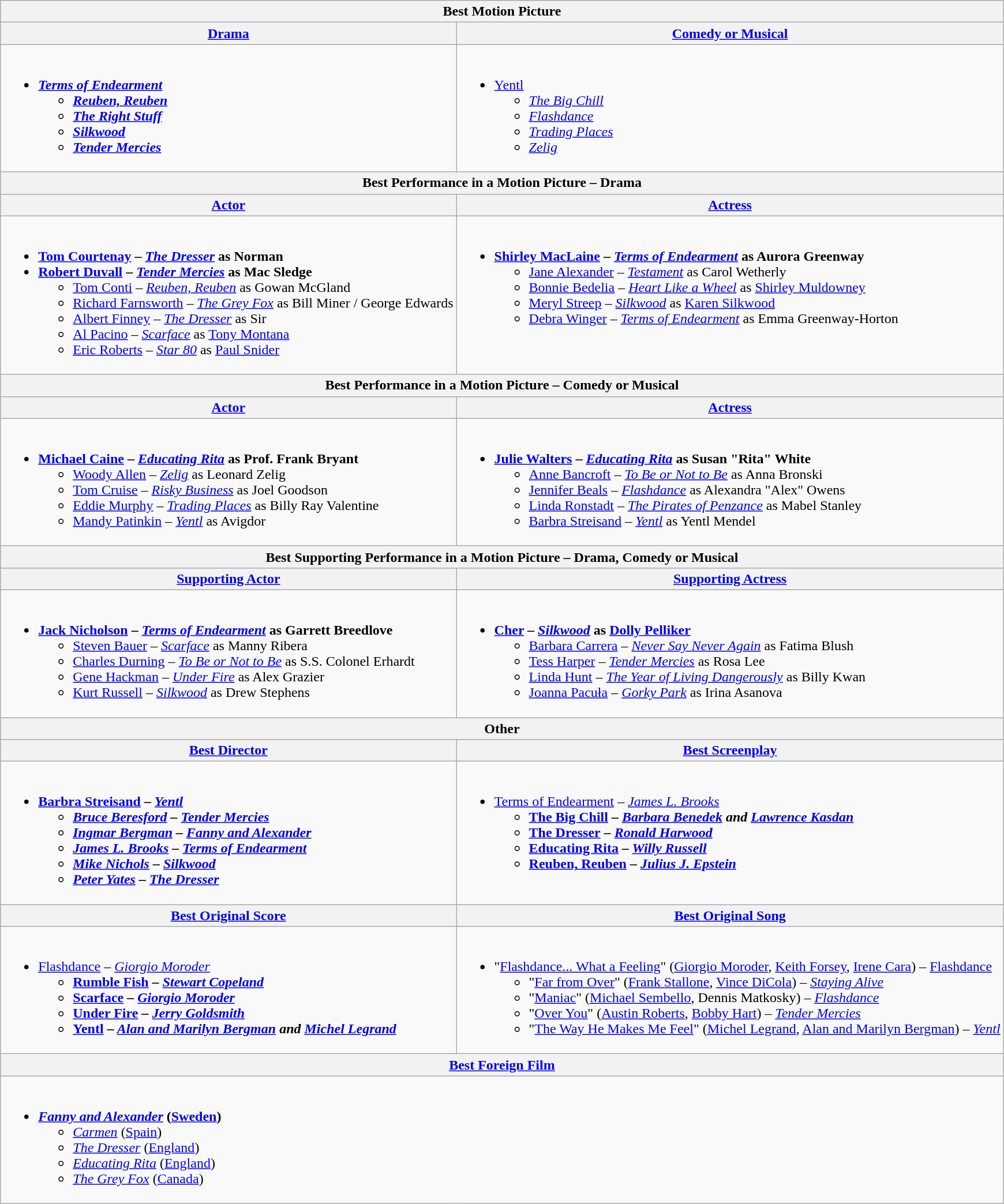<table class="wikitable" style="width=100%">
<tr>
<th colspan="2">Best Motion Picture</th>
</tr>
<tr>
<th style="width=50%"><a href='#'>Drama</a></th>
<th style="width=50%"><a href='#'>Comedy or Musical</a></th>
</tr>
<tr>
<td valign="top"><br><ul><li><strong> <em><a href='#'>Terms of Endearment</a><strong><em><ul><li></em><a href='#'>Reuben, Reuben</a><em></li><li></em><a href='#'>The Right Stuff</a><em></li><li></em><a href='#'>Silkwood</a><em></li><li></em><a href='#'>Tender Mercies</a><em></li></ul></li></ul></td>
<td valign="top"><br><ul><li></strong> </em><a href='#'>Yentl</a></em></strong><ul><li><em><a href='#'>The Big Chill</a></em></li><li><em><a href='#'>Flashdance</a></em></li><li><em><a href='#'>Trading Places</a></em></li><li><em><a href='#'>Zelig</a></em></li></ul></li></ul></td>
</tr>
<tr>
<th colspan="2">Best Performance in a Motion Picture – Drama</th>
</tr>
<tr>
<th><a href='#'>Actor</a></th>
<th><a href='#'>Actress</a></th>
</tr>
<tr>
<td valign="top"><br><ul><li><strong> <a href='#'>Tom Courtenay</a> – <em><a href='#'>The Dresser</a></em> as Norman</strong></li><li><strong> <a href='#'>Robert Duvall</a> – <em><a href='#'>Tender Mercies</a></em> as Mac Sledge</strong><ul><li><a href='#'>Tom Conti</a> – <em><a href='#'>Reuben, Reuben</a></em> as Gowan McGland</li><li><a href='#'>Richard Farnsworth</a> – <em><a href='#'>The Grey Fox</a></em> as  Bill Miner / George Edwards</li><li><a href='#'>Albert Finney</a> – <em><a href='#'>The Dresser</a></em> as Sir</li><li><a href='#'>Al Pacino</a> – <em><a href='#'>Scarface</a></em> as <a href='#'>Tony Montana</a></li><li><a href='#'>Eric Roberts</a> – <em><a href='#'>Star 80</a></em> as <a href='#'>Paul Snider</a></li></ul></li></ul></td>
<td valign="top"><br><ul><li><strong> <a href='#'>Shirley MacLaine</a> – <em><a href='#'>Terms of Endearment</a></em> as Aurora Greenway</strong><ul><li><a href='#'>Jane Alexander</a> – <em><a href='#'>Testament</a></em> as Carol Wetherly</li><li><a href='#'>Bonnie Bedelia</a> – <em><a href='#'>Heart Like a Wheel</a></em> as <a href='#'>Shirley Muldowney</a></li><li><a href='#'>Meryl Streep</a> – <em><a href='#'>Silkwood</a></em> as <a href='#'>Karen Silkwood</a></li><li><a href='#'>Debra Winger</a> – <em><a href='#'>Terms of Endearment</a></em> as Emma Greenway-Horton</li></ul></li></ul></td>
</tr>
<tr>
<th colspan="2">Best Performance in a Motion Picture – Comedy or Musical</th>
</tr>
<tr>
<th><a href='#'>Actor</a></th>
<th><a href='#'>Actress</a></th>
</tr>
<tr>
<td valign="top"><br><ul><li><strong> <a href='#'>Michael Caine</a> – <em><a href='#'>Educating Rita</a></em> as Prof. Frank Bryant</strong><ul><li><a href='#'>Woody Allen</a> – <em><a href='#'>Zelig</a></em> as Leonard Zelig</li><li><a href='#'>Tom Cruise</a> – <em><a href='#'>Risky Business</a></em> as Joel Goodson</li><li><a href='#'>Eddie Murphy</a> – <em><a href='#'>Trading Places</a></em> as Billy Ray Valentine</li><li><a href='#'>Mandy Patinkin</a> – <em><a href='#'>Yentl</a></em> as Avigdor</li></ul></li></ul></td>
<td valign="top"><br><ul><li><strong> <a href='#'>Julie Walters</a> – <em><a href='#'>Educating Rita</a></em> as Susan "Rita" White</strong><ul><li><a href='#'>Anne Bancroft</a> – <em><a href='#'>To Be or Not to Be</a></em> as Anna Bronski</li><li><a href='#'>Jennifer Beals</a> – <em><a href='#'>Flashdance</a></em> as Alexandra "Alex" Owens</li><li><a href='#'>Linda Ronstadt</a> – <em><a href='#'>The Pirates of Penzance</a></em> as Mabel Stanley</li><li><a href='#'>Barbra Streisand</a> – <em><a href='#'>Yentl</a></em> as Yentl Mendel</li></ul></li></ul></td>
</tr>
<tr>
<th colspan="2">Best Supporting Performance in a Motion Picture – Drama, Comedy or Musical</th>
</tr>
<tr>
<th><a href='#'>Supporting Actor</a></th>
<th><a href='#'>Supporting Actress</a></th>
</tr>
<tr>
<td valign="top"><br><ul><li><strong> <a href='#'>Jack Nicholson</a> – <em><a href='#'>Terms of Endearment</a></em> as Garrett Breedlove</strong><ul><li><a href='#'>Steven Bauer</a> – <em><a href='#'>Scarface</a></em> as Manny Ribera</li><li><a href='#'>Charles Durning</a> – <em><a href='#'>To Be or Not to Be</a></em> as S.S. Colonel Erhardt</li><li><a href='#'>Gene Hackman</a> – <em><a href='#'>Under Fire</a></em> as Alex Grazier</li><li><a href='#'>Kurt Russell</a> – <em><a href='#'>Silkwood</a></em> as Drew Stephens</li></ul></li></ul></td>
<td valign="top"><br><ul><li><strong> <a href='#'>Cher</a> – <em><a href='#'>Silkwood</a></em> as <a href='#'>Dolly Pelliker</a></strong><ul><li><a href='#'>Barbara Carrera</a> – <em><a href='#'>Never Say Never Again</a></em> as Fatima Blush</li><li><a href='#'>Tess Harper</a> – <em><a href='#'>Tender Mercies</a></em> as Rosa Lee</li><li><a href='#'>Linda Hunt</a> – <em><a href='#'>The Year of Living Dangerously</a></em> as Billy Kwan</li><li><a href='#'>Joanna Pacuła</a> – <em><a href='#'>Gorky Park</a></em> as Irina Asanova</li></ul></li></ul></td>
</tr>
<tr>
<th colspan=2>Other</th>
</tr>
<tr>
<th><a href='#'>Best Director</a></th>
<th><a href='#'>Best Screenplay</a></th>
</tr>
<tr>
<td valign="top"><br><ul><li><strong> <a href='#'>Barbra Streisand</a> – <em><a href='#'>Yentl</a><strong><em><ul><li><a href='#'>Bruce Beresford</a> – </em><a href='#'>Tender Mercies</a><em></li><li><a href='#'>Ingmar Bergman</a> – </em><a href='#'>Fanny and Alexander</a><em></li><li><a href='#'>James L. Brooks</a> – </em><a href='#'>Terms of Endearment</a><em></li><li><a href='#'>Mike Nichols</a> – </em><a href='#'>Silkwood</a><em></li><li><a href='#'>Peter Yates</a> – </em><a href='#'>The Dresser</a><em></li></ul></li></ul></td>
<td valign="top"><br><ul><li></strong> </em><a href='#'>Terms of Endearment</a><em> – <a href='#'>James L. Brooks</a><strong><ul><li></em><a href='#'>The Big Chill</a><em> – <a href='#'>Barbara Benedek</a> and <a href='#'>Lawrence Kasdan</a></li><li></em><a href='#'>The Dresser</a><em> – <a href='#'>Ronald Harwood</a></li><li></em><a href='#'>Educating Rita</a><em> – <a href='#'>Willy Russell</a></li><li></em><a href='#'>Reuben, Reuben</a><em> – <a href='#'>Julius J. Epstein</a></li></ul></li></ul></td>
</tr>
<tr>
<th><a href='#'>Best Original Score</a></th>
<th><a href='#'>Best Original Song</a></th>
</tr>
<tr>
<td valign="top"><br><ul><li></strong> </em><a href='#'>Flashdance</a><em> – <a href='#'>Giorgio Moroder</a><strong><ul><li></em><a href='#'>Rumble Fish</a><em> – <a href='#'>Stewart Copeland</a></li><li></em><a href='#'>Scarface</a><em> – <a href='#'>Giorgio Moroder</a></li><li></em><a href='#'>Under Fire</a><em> – <a href='#'>Jerry Goldsmith</a></li><li></em><a href='#'>Yentl</a><em> –  <a href='#'>Alan and Marilyn Bergman</a> and <a href='#'>Michel Legrand</a></li></ul></li></ul></td>
<td valign="top"><br><ul><li></strong> "<a href='#'>Flashdance... What a Feeling</a>" (<a href='#'>Giorgio Moroder</a>, <a href='#'>Keith Forsey</a>, <a href='#'>Irene Cara</a>) – </em><a href='#'>Flashdance</a></em></strong><ul><li>"<a href='#'>Far from Over</a>" (<a href='#'>Frank Stallone</a>, <a href='#'>Vince DiCola</a>) – <em><a href='#'>Staying Alive</a></em></li><li>"<a href='#'>Maniac</a>" (<a href='#'>Michael Sembello</a>, Dennis Matkosky) – <em><a href='#'>Flashdance</a></em></li><li>"<a href='#'>Over You</a>" (<a href='#'>Austin Roberts</a>, <a href='#'>Bobby Hart</a>) – <em><a href='#'>Tender Mercies</a></em></li><li>"<a href='#'>The Way He Makes Me Feel</a>" (<a href='#'>Michel Legrand</a>, <a href='#'>Alan and Marilyn Bergman</a>) – <em><a href='#'>Yentl</a></em></li></ul></li></ul></td>
</tr>
<tr>
<th colspan=2><a href='#'>Best Foreign Film</a></th>
</tr>
<tr>
<td colspan=2 style="vertical-align:top;"><br><ul><li><strong> <em><a href='#'>Fanny and Alexander</a></em> (<a href='#'>Sweden</a>)</strong><ul><li><em><a href='#'>Carmen</a></em> (<a href='#'>Spain</a>)</li><li><em><a href='#'>The Dresser</a></em> (<a href='#'>England</a>)</li><li><em><a href='#'>Educating Rita</a></em> (<a href='#'>England</a>)</li><li><em><a href='#'>The Grey Fox</a></em> (<a href='#'>Canada</a>)</li></ul></li></ul></td>
</tr>
</table>
